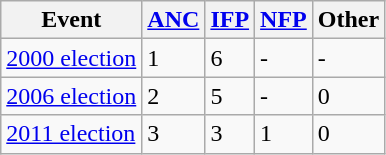<table class="wikitable">
<tr>
<th>Event</th>
<th><a href='#'>ANC</a></th>
<th><a href='#'>IFP</a></th>
<th><a href='#'>NFP</a></th>
<th>Other</th>
</tr>
<tr>
<td><a href='#'>2000 election</a></td>
<td>1</td>
<td>6</td>
<td>-</td>
<td>-</td>
</tr>
<tr>
<td><a href='#'>2006 election</a></td>
<td>2</td>
<td>5</td>
<td>-</td>
<td>0</td>
</tr>
<tr>
<td><a href='#'>2011 election</a></td>
<td>3</td>
<td>3</td>
<td>1</td>
<td>0</td>
</tr>
</table>
